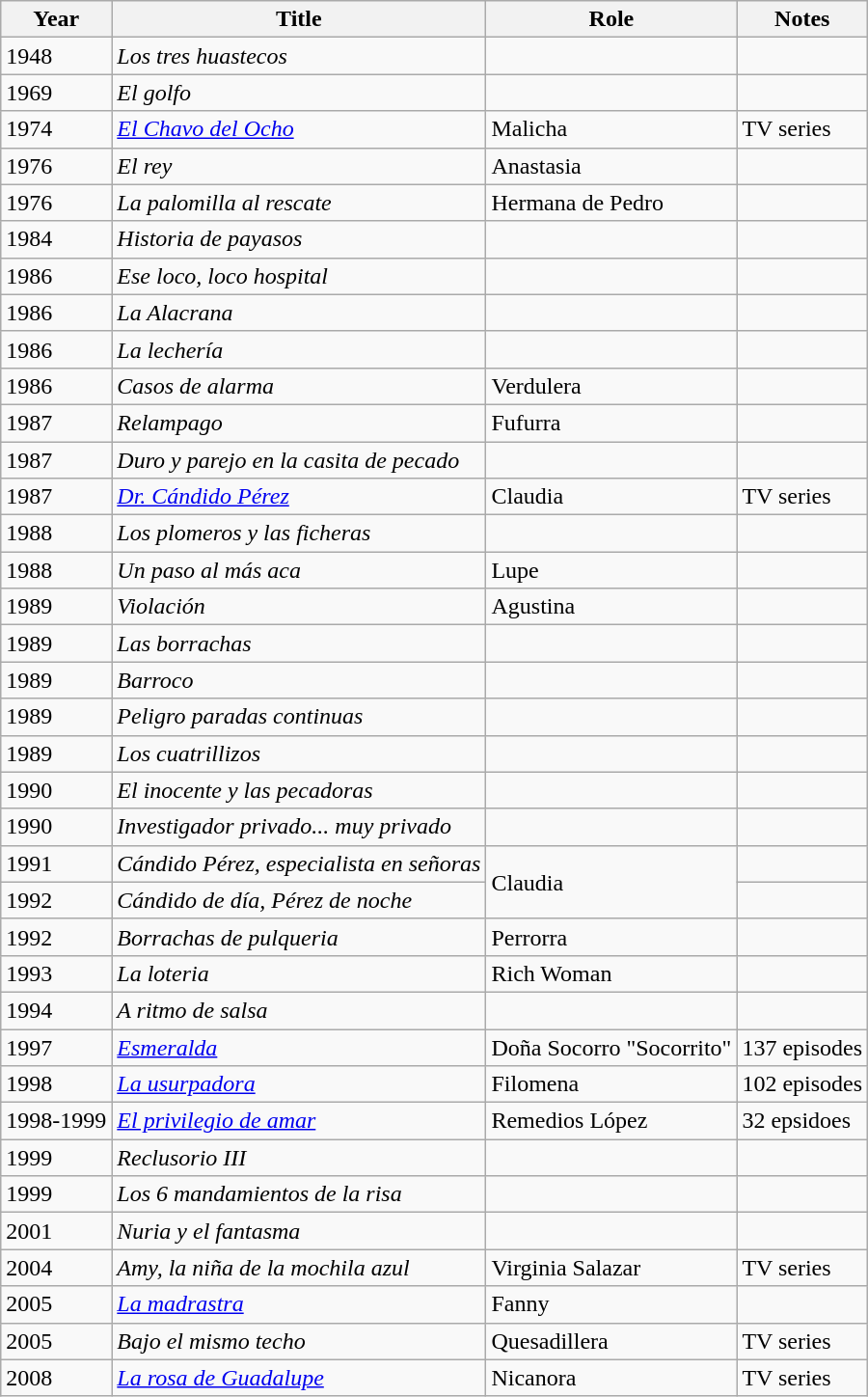<table class="wikitable">
<tr>
<th>Year</th>
<th>Title</th>
<th>Role</th>
<th>Notes</th>
</tr>
<tr>
<td>1948</td>
<td><em>Los tres huastecos</em></td>
<td></td>
<td></td>
</tr>
<tr>
<td>1969</td>
<td><em>El golfo</em></td>
<td></td>
<td></td>
</tr>
<tr>
<td>1974</td>
<td><em><a href='#'>El Chavo del Ocho</a></em></td>
<td>Malicha</td>
<td>TV series</td>
</tr>
<tr>
<td>1976</td>
<td><em>El rey</em></td>
<td>Anastasia</td>
<td></td>
</tr>
<tr>
<td>1976</td>
<td><em>La palomilla al rescate</em></td>
<td>Hermana de Pedro</td>
<td></td>
</tr>
<tr>
<td>1984</td>
<td><em>Historia de payasos</em></td>
<td></td>
<td></td>
</tr>
<tr>
<td>1986</td>
<td><em>Ese loco, loco hospital</em></td>
<td></td>
<td></td>
</tr>
<tr>
<td>1986</td>
<td><em>La Alacrana</em></td>
<td></td>
<td></td>
</tr>
<tr>
<td>1986</td>
<td><em>La lechería</em></td>
<td></td>
<td></td>
</tr>
<tr>
<td>1986</td>
<td><em>Casos de alarma</em></td>
<td>Verdulera</td>
<td></td>
</tr>
<tr>
<td>1987</td>
<td><em>Relampago</em></td>
<td>Fufurra</td>
<td></td>
</tr>
<tr>
<td>1987</td>
<td><em>Duro y parejo en la casita de pecado</em></td>
<td></td>
<td></td>
</tr>
<tr>
<td>1987</td>
<td><em><a href='#'>Dr. Cándido Pérez</a></em></td>
<td>Claudia</td>
<td>TV series</td>
</tr>
<tr>
<td>1988</td>
<td><em>Los plomeros y las ficheras</em></td>
<td></td>
<td></td>
</tr>
<tr>
<td>1988</td>
<td><em>Un paso al más aca</em></td>
<td>Lupe</td>
<td></td>
</tr>
<tr>
<td>1989</td>
<td><em>Violación</em></td>
<td>Agustina</td>
<td></td>
</tr>
<tr>
<td>1989</td>
<td><em>Las borrachas</em></td>
<td></td>
<td></td>
</tr>
<tr>
<td>1989</td>
<td><em>Barroco</em></td>
<td></td>
<td></td>
</tr>
<tr>
<td>1989</td>
<td><em>Peligro paradas continuas</em></td>
<td></td>
<td></td>
</tr>
<tr>
<td>1989</td>
<td><em>Los cuatrillizos</em></td>
<td></td>
<td></td>
</tr>
<tr>
<td>1990</td>
<td><em>El inocente y las pecadoras</em></td>
<td></td>
<td></td>
</tr>
<tr>
<td>1990</td>
<td><em>Investigador privado... muy privado</em></td>
<td></td>
<td></td>
</tr>
<tr>
<td>1991</td>
<td><em>Cándido Pérez, especialista en señoras</em></td>
<td rowspan="2">Claudia</td>
<td></td>
</tr>
<tr>
<td>1992</td>
<td><em>Cándido de día, Pérez de noche</em></td>
<td></td>
</tr>
<tr>
<td>1992</td>
<td><em>Borrachas de pulqueria</em></td>
<td>Perrorra</td>
<td></td>
</tr>
<tr>
<td>1993</td>
<td><em>La loteria</em></td>
<td>Rich Woman</td>
<td></td>
</tr>
<tr>
<td>1994</td>
<td><em>A ritmo de salsa</em></td>
<td></td>
<td></td>
</tr>
<tr>
<td>1997</td>
<td><em><a href='#'>Esmeralda</a></em></td>
<td>Doña Socorro "Socorrito"</td>
<td>137 episodes</td>
</tr>
<tr>
<td>1998</td>
<td><em><a href='#'>La usurpadora</a></em></td>
<td>Filomena</td>
<td>102 episodes</td>
</tr>
<tr>
<td>1998-1999</td>
<td><em><a href='#'>El privilegio de amar</a></em></td>
<td>Remedios López</td>
<td>32 epsidoes</td>
</tr>
<tr>
<td>1999</td>
<td><em>Reclusorio III</em></td>
<td></td>
<td></td>
</tr>
<tr>
<td>1999</td>
<td><em>Los 6 mandamientos de la risa</em></td>
<td></td>
<td></td>
</tr>
<tr>
<td>2001</td>
<td><em>Nuria y el fantasma</em></td>
<td></td>
<td></td>
</tr>
<tr>
<td>2004</td>
<td><em>Amy, la niña de la mochila azul</em></td>
<td>Virginia Salazar</td>
<td>TV series</td>
</tr>
<tr>
<td>2005</td>
<td><em><a href='#'>La madrastra</a></em></td>
<td>Fanny</td>
<td></td>
</tr>
<tr>
<td>2005</td>
<td><em>Bajo el mismo techo</em></td>
<td>Quesadillera</td>
<td>TV series</td>
</tr>
<tr>
<td>2008</td>
<td><em><a href='#'>La rosa de Guadalupe</a></em></td>
<td>Nicanora</td>
<td>TV series</td>
</tr>
</table>
